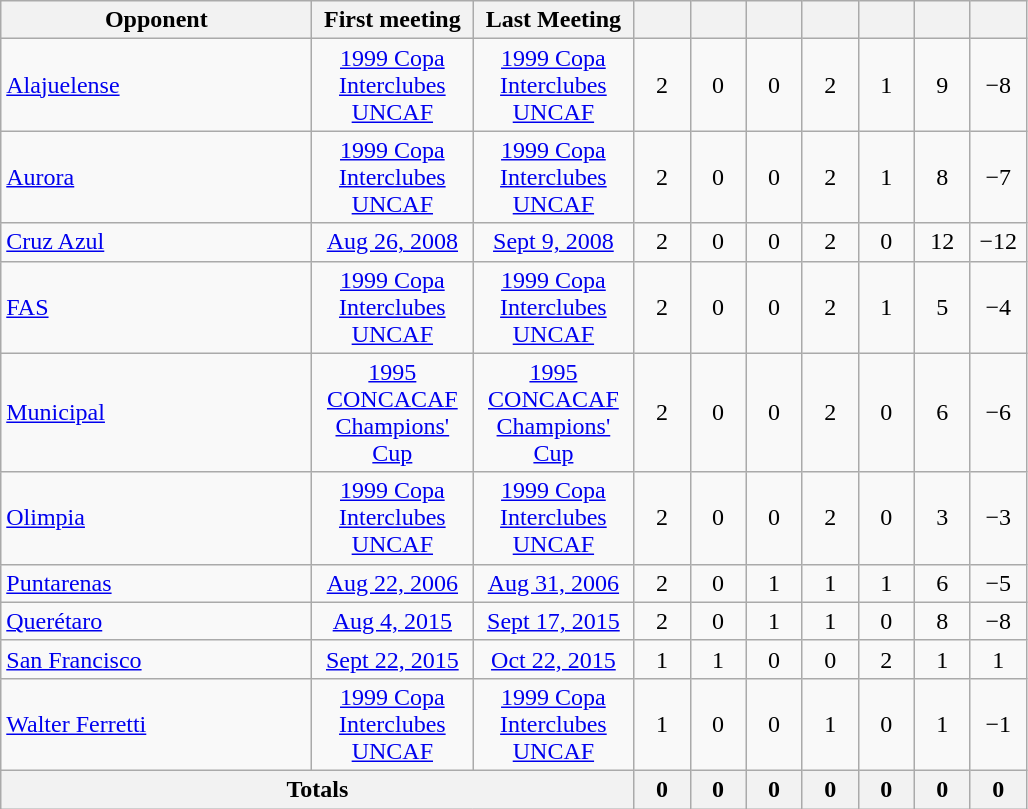<table class="wikitable">
<tr>
<th width="200">Opponent</th>
<th width="100">First meeting</th>
<th width="100">Last Meeting</th>
<th width="30"></th>
<th width="30"></th>
<th width="30"></th>
<th width="30"></th>
<th width="30"></th>
<th width="30"></th>
<th width="30"></th>
</tr>
<tr align="center">
<td align="left"> <a href='#'>Alajuelense</a></td>
<td><a href='#'>1999 Copa Interclubes UNCAF</a></td>
<td><a href='#'>1999 Copa Interclubes UNCAF</a></td>
<td>2</td>
<td>0</td>
<td>0</td>
<td>2</td>
<td>1</td>
<td>9</td>
<td>−8</td>
</tr>
<tr align="center">
<td align="left"> <a href='#'>Aurora</a></td>
<td><a href='#'>1999 Copa Interclubes UNCAF</a></td>
<td><a href='#'>1999 Copa Interclubes UNCAF</a></td>
<td>2</td>
<td>0</td>
<td>0</td>
<td>2</td>
<td>1</td>
<td>8</td>
<td>−7</td>
</tr>
<tr align="center">
<td align="left"> <a href='#'>Cruz Azul</a></td>
<td><a href='#'>Aug 26, 2008</a></td>
<td><a href='#'>Sept 9, 2008</a></td>
<td>2</td>
<td>0</td>
<td>0</td>
<td>2</td>
<td>0</td>
<td>12</td>
<td>−12</td>
</tr>
<tr align="center">
<td align="left"> <a href='#'>FAS</a></td>
<td><a href='#'>1999 Copa Interclubes UNCAF</a></td>
<td><a href='#'>1999 Copa Interclubes UNCAF</a></td>
<td>2</td>
<td>0</td>
<td>0</td>
<td>2</td>
<td>1</td>
<td>5</td>
<td>−4</td>
</tr>
<tr align="center">
<td align="left"> <a href='#'>Municipal</a></td>
<td><a href='#'>1995 CONCACAF Champions' Cup</a></td>
<td><a href='#'>1995 CONCACAF Champions' Cup</a></td>
<td>2</td>
<td>0</td>
<td>0</td>
<td>2</td>
<td>0</td>
<td>6</td>
<td>−6</td>
</tr>
<tr align="center">
<td align="left"> <a href='#'>Olimpia</a></td>
<td><a href='#'>1999 Copa Interclubes UNCAF</a></td>
<td><a href='#'>1999 Copa Interclubes UNCAF</a></td>
<td>2</td>
<td>0</td>
<td>0</td>
<td>2</td>
<td>0</td>
<td>3</td>
<td>−3</td>
</tr>
<tr align="center">
<td align="left"> <a href='#'>Puntarenas</a></td>
<td><a href='#'>Aug 22, 2006</a></td>
<td><a href='#'>Aug 31, 2006</a></td>
<td>2</td>
<td>0</td>
<td>1</td>
<td>1</td>
<td>1</td>
<td>6</td>
<td>−5</td>
</tr>
<tr align="center">
<td align="left"> <a href='#'>Querétaro</a></td>
<td><a href='#'>Aug 4, 2015</a></td>
<td><a href='#'>Sept 17, 2015</a></td>
<td>2</td>
<td>0</td>
<td>1</td>
<td>1</td>
<td>0</td>
<td>8</td>
<td>−8</td>
</tr>
<tr align="center">
<td align="left"> <a href='#'>San Francisco</a></td>
<td><a href='#'>Sept 22, 2015</a></td>
<td><a href='#'>Oct 22, 2015</a></td>
<td>1</td>
<td>1</td>
<td>0</td>
<td>0</td>
<td>2</td>
<td>1</td>
<td>1</td>
</tr>
<tr align="center">
<td align="left"> <a href='#'>Walter Ferretti</a></td>
<td><a href='#'>1999 Copa Interclubes UNCAF</a></td>
<td><a href='#'>1999 Copa Interclubes UNCAF</a></td>
<td>1</td>
<td>0</td>
<td>0</td>
<td>1</td>
<td>0</td>
<td>1</td>
<td>−1</td>
</tr>
<tr>
<th colspan="3">Totals</th>
<th>0</th>
<th>0</th>
<th>0</th>
<th>0</th>
<th>0</th>
<th>0</th>
<th>0</th>
</tr>
</table>
